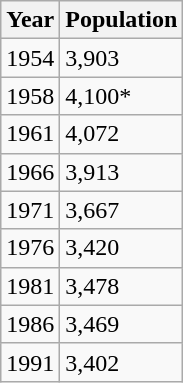<table class="wikitable">
<tr>
<th>Year</th>
<th>Population</th>
</tr>
<tr>
<td>1954</td>
<td>3,903</td>
</tr>
<tr>
<td>1958</td>
<td>4,100*</td>
</tr>
<tr>
<td>1961</td>
<td>4,072</td>
</tr>
<tr>
<td>1966</td>
<td>3,913</td>
</tr>
<tr>
<td>1971</td>
<td>3,667</td>
</tr>
<tr>
<td>1976</td>
<td>3,420</td>
</tr>
<tr>
<td>1981</td>
<td>3,478</td>
</tr>
<tr>
<td>1986</td>
<td>3,469</td>
</tr>
<tr>
<td>1991</td>
<td>3,402</td>
</tr>
</table>
